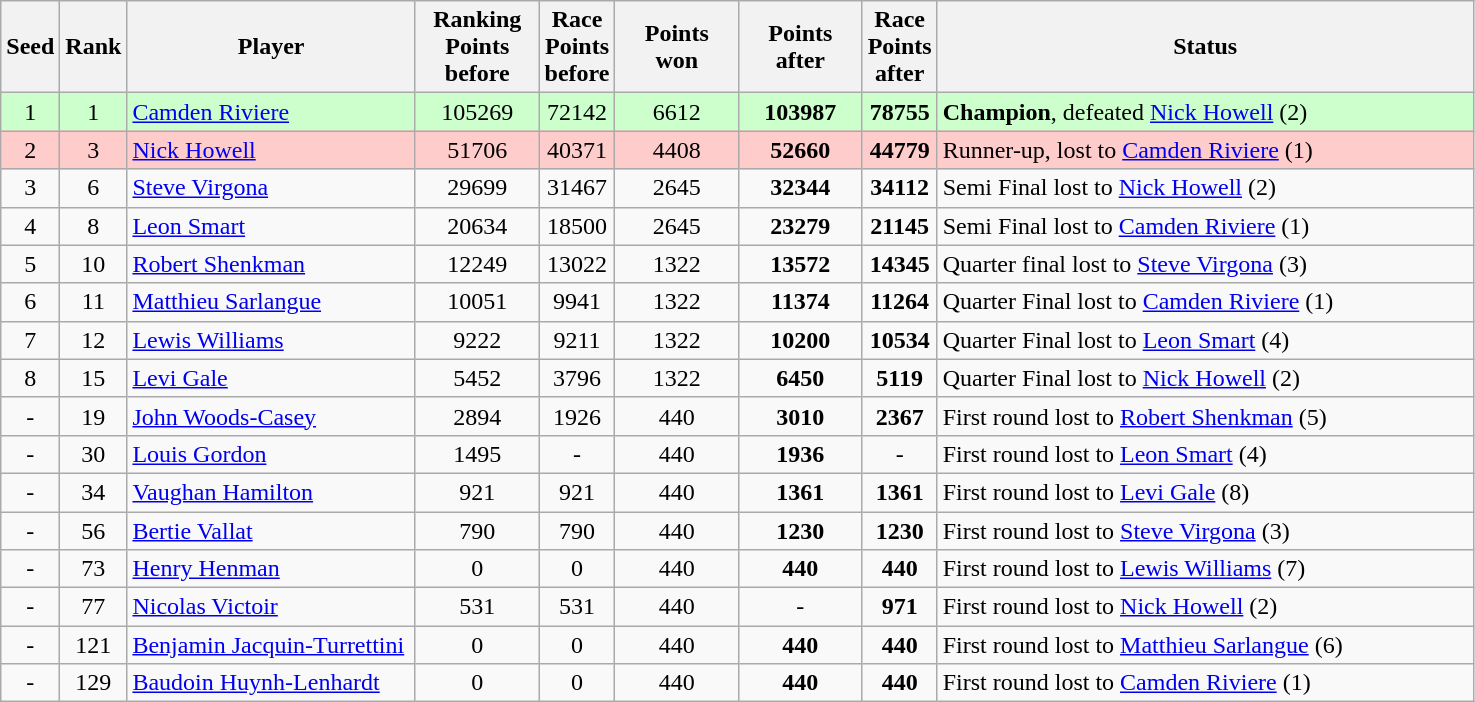<table class="wikitable sortable">
<tr>
<th style="width:30px;">Seed</th>
<th style="width:30px;">Rank</th>
<th style="width:185px;">Player</th>
<th style="width:75px;">Ranking Points before</th>
<th style="width:30px;">Race Points before</th>
<th style="width:75px;">Points won</th>
<th style="width:75px;">Points after</th>
<th style="width:30px;">Race Points after</th>
<th style="width:350px;">Status</th>
</tr>
<tr style="background:#cfc">
<td style="text-align:center;">1</td>
<td style="text-align:center;">1</td>
<td> <a href='#'>Camden Riviere</a></td>
<td style="text-align:center;">105269</td>
<td style="text-align:center;">72142</td>
<td style="text-align:center;">6612</td>
<td style="text-align:center;"><strong>103987</strong></td>
<td style="text-align:center;"><strong>78755</strong></td>
<td><strong>Champion</strong>, defeated  <a href='#'>Nick Howell</a> (2)</td>
</tr>
<tr style="background-color:#fcc;">
<td style="text-align:center;">2</td>
<td style="text-align:center;">3</td>
<td> <a href='#'>Nick Howell</a></td>
<td style="text-align:center;">51706</td>
<td style="text-align:center;">40371</td>
<td style="text-align:center;">4408</td>
<td style="text-align:center;"><strong>52660</strong></td>
<td style="text-align:center;"><strong>44779</strong></td>
<td>Runner-up, lost to  <a href='#'>Camden Riviere</a> (1)</td>
</tr>
<tr>
<td style="text-align:center;">3</td>
<td style="text-align:center;">6</td>
<td> <a href='#'>Steve Virgona</a></td>
<td style="text-align:center;">29699</td>
<td style="text-align:center;">31467</td>
<td style="text-align:center;">2645</td>
<td style="text-align:center;"><strong>32344</strong></td>
<td style="text-align:center;"><strong>34112</strong></td>
<td>Semi Final lost to  <a href='#'>Nick Howell</a> (2)</td>
</tr>
<tr>
<td style="text-align:center;">4</td>
<td style="text-align:center;">8</td>
<td> <a href='#'>Leon Smart</a></td>
<td style="text-align:center;">20634</td>
<td style="text-align:center;">18500</td>
<td style="text-align:center;">2645</td>
<td style="text-align:center;"><strong>23279</strong></td>
<td style="text-align:center;"><strong>21145</strong></td>
<td>Semi Final lost to  <a href='#'>Camden Riviere</a> (1)</td>
</tr>
<tr>
<td style="text-align:center;">5</td>
<td style="text-align:center;">10</td>
<td> <a href='#'>Robert Shenkman</a></td>
<td style="text-align:center;">12249</td>
<td style="text-align:center;">13022</td>
<td style="text-align:center;">1322</td>
<td style="text-align:center;"><strong>13572</strong></td>
<td style="text-align:center;"><strong>14345</strong></td>
<td>Quarter final lost to  <a href='#'>Steve Virgona</a> (3)</td>
</tr>
<tr>
<td style="text-align:center;">6</td>
<td style="text-align:center;">11</td>
<td> <a href='#'>Matthieu Sarlangue</a></td>
<td style="text-align:center;">10051</td>
<td style="text-align:center;">9941</td>
<td style="text-align:center;">1322</td>
<td style="text-align:center;"><strong>11374</strong></td>
<td style="text-align:center;"><strong>11264</strong></td>
<td>Quarter Final lost to  <a href='#'>Camden Riviere</a> (1)</td>
</tr>
<tr>
<td style="text-align:center;">7</td>
<td style="text-align:center;">12</td>
<td> <a href='#'>Lewis Williams</a></td>
<td style="text-align:center;">9222</td>
<td style="text-align:center;">9211</td>
<td style="text-align:center;">1322</td>
<td style="text-align:center;"><strong>10200</strong></td>
<td style="text-align:center;"><strong>10534</strong></td>
<td>Quarter Final lost to  <a href='#'>Leon Smart</a> (4)</td>
</tr>
<tr>
<td style="text-align:center;">8</td>
<td style="text-align:center;">15</td>
<td> <a href='#'>Levi Gale</a></td>
<td style="text-align:center;">5452</td>
<td style="text-align:center;">3796</td>
<td style="text-align:center;">1322</td>
<td style="text-align:center;"><strong>6450</strong></td>
<td style="text-align:center;"><strong>5119</strong></td>
<td>Quarter Final lost to  <a href='#'>Nick Howell</a> (2)</td>
</tr>
<tr>
<td style="text-align:center;">-</td>
<td style="text-align:center;">19</td>
<td> <a href='#'>John Woods-Casey</a></td>
<td style="text-align:center;">2894</td>
<td style="text-align:center;">1926</td>
<td style="text-align:center;">440</td>
<td style="text-align:center;"><strong>3010</strong></td>
<td style="text-align:center;"><strong>2367</strong></td>
<td>First round lost to  <a href='#'>Robert Shenkman</a> (5)</td>
</tr>
<tr>
<td style="text-align:center;">-</td>
<td style="text-align:center;">30</td>
<td> <a href='#'>Louis Gordon</a></td>
<td style="text-align:center;">1495</td>
<td style="text-align:center;">-</td>
<td style="text-align:center;">440</td>
<td style="text-align:center;"><strong>1936</strong></td>
<td style="text-align:center;">-</td>
<td>First round lost to  <a href='#'>Leon Smart</a> (4)</td>
</tr>
<tr>
<td style="text-align:center;">-</td>
<td style="text-align:center;">34</td>
<td> <a href='#'>Vaughan Hamilton</a></td>
<td style="text-align:center;">921</td>
<td style="text-align:center;">921</td>
<td style="text-align:center;">440</td>
<td style="text-align:center;"><strong>1361</strong></td>
<td style="text-align:center;"><strong>1361</strong></td>
<td>First round lost to  <a href='#'>Levi Gale</a> (8)</td>
</tr>
<tr>
<td style="text-align:center;">-</td>
<td style="text-align:center;">56</td>
<td> <a href='#'>Bertie Vallat</a></td>
<td style="text-align:center;">790</td>
<td style="text-align:center;">790</td>
<td style="text-align:center;">440</td>
<td style="text-align:center;"><strong>1230</strong></td>
<td style="text-align:center;"><strong>1230</strong></td>
<td>First round lost to  <a href='#'>Steve Virgona</a> (3)</td>
</tr>
<tr>
<td style="text-align:center;">-</td>
<td style="text-align:center;">73</td>
<td> <a href='#'>Henry Henman</a></td>
<td style="text-align:center;">0</td>
<td style="text-align:center;">0</td>
<td style="text-align:center;">440</td>
<td style="text-align:center;"><strong>440</strong></td>
<td style="text-align:center;"><strong>440</strong></td>
<td>First round lost to  <a href='#'>Lewis Williams</a> (7)</td>
</tr>
<tr>
<td style="text-align:center;">-</td>
<td style="text-align:center;">77</td>
<td> <a href='#'>Nicolas Victoir</a></td>
<td style="text-align:center;">531</td>
<td style="text-align:center;">531</td>
<td style="text-align:center;">440</td>
<td style="text-align:center;">-</td>
<td style="text-align:center;"><strong>971</strong></td>
<td>First round lost to  <a href='#'>Nick Howell</a> (2)</td>
</tr>
<tr>
<td style="text-align:center;">-</td>
<td style="text-align:center;">121</td>
<td> <a href='#'>Benjamin Jacquin-Turrettini</a></td>
<td style="text-align:center;">0</td>
<td style="text-align:center;">0</td>
<td style="text-align:center;">440</td>
<td style="text-align:center;"><strong>440</strong></td>
<td style="text-align:center;"><strong>440</strong></td>
<td>First round lost to  <a href='#'>Matthieu Sarlangue</a> (6)</td>
</tr>
<tr>
<td style="text-align:center;">-</td>
<td style="text-align:center;">129</td>
<td> <a href='#'>Baudoin Huynh-Lenhardt</a></td>
<td style="text-align:center;">0</td>
<td style="text-align:center;">0</td>
<td style="text-align:center;">440</td>
<td style="text-align:center;"><strong>440</strong></td>
<td style="text-align:center;"><strong>440</strong></td>
<td>First round lost to  <a href='#'>Camden Riviere</a> (1)</td>
</tr>
</table>
